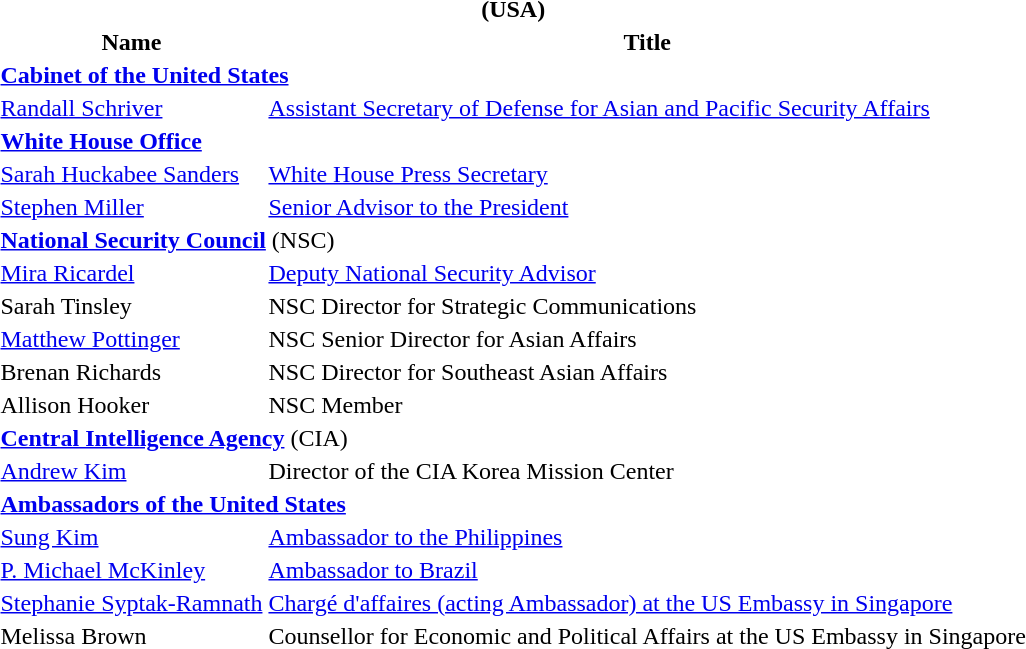<table>
<tr>
<th colspan=2> (USA)</th>
</tr>
<tr>
<th>Name</th>
<th>Title</th>
</tr>
<tr>
<td colspan="2"><strong><a href='#'>Cabinet of the United States</a></strong></td>
</tr>
<tr>
<td><a href='#'>Randall Schriver</a></td>
<td><a href='#'>Assistant Secretary of Defense for Asian and Pacific Security Affairs</a></td>
</tr>
<tr>
<td colspan="2"><strong><a href='#'>White House Office</a></strong></td>
</tr>
<tr>
<td><a href='#'>Sarah Huckabee Sanders</a></td>
<td><a href='#'>White House Press Secretary</a></td>
</tr>
<tr>
<td><a href='#'>Stephen Miller</a></td>
<td><a href='#'>Senior Advisor to the President</a></td>
</tr>
<tr>
<td colspan="2"><strong><a href='#'>National Security Council</a></strong> (NSC)</td>
</tr>
<tr>
<td><a href='#'>Mira Ricardel</a></td>
<td><a href='#'>Deputy National Security Advisor</a></td>
</tr>
<tr>
<td>Sarah Tinsley</td>
<td>NSC Director for Strategic Communications</td>
</tr>
<tr>
<td><a href='#'>Matthew Pottinger</a></td>
<td>NSC Senior Director for Asian Affairs</td>
</tr>
<tr>
<td>Brenan Richards</td>
<td>NSC Director for Southeast Asian Affairs</td>
</tr>
<tr>
<td>Allison Hooker</td>
<td>NSC Member</td>
</tr>
<tr>
<td colspan="2"><strong><a href='#'>Central Intelligence Agency</a></strong> (CIA)</td>
</tr>
<tr>
<td><a href='#'>Andrew Kim</a></td>
<td>Director of the CIA Korea Mission Center</td>
</tr>
<tr>
<td colspan="2"><strong><a href='#'>Ambassadors of the United States</a></strong></td>
</tr>
<tr>
<td><a href='#'>Sung Kim</a></td>
<td><a href='#'>Ambassador to the Philippines</a></td>
</tr>
<tr>
<td><a href='#'>P. Michael McKinley</a></td>
<td><a href='#'>Ambassador to Brazil</a></td>
</tr>
<tr>
<td><a href='#'>Stephanie Syptak-Ramnath</a></td>
<td><a href='#'>Chargé d'affaires (acting Ambassador) at the US Embassy in Singapore</a></td>
</tr>
<tr>
<td>Melissa Brown</td>
<td>Counsellor for Economic and Political Affairs at the US Embassy in Singapore</td>
</tr>
</table>
